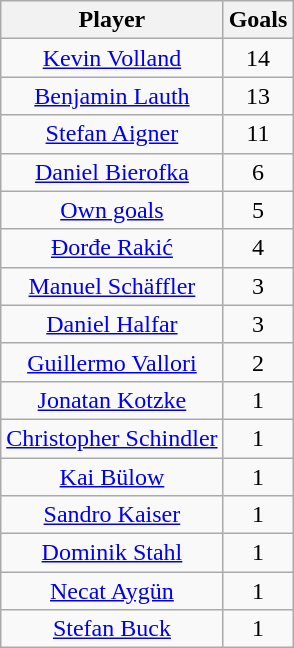<table class="wikitable" style="text-align:center;">
<tr>
<th>Player</th>
<th>Goals</th>
</tr>
<tr>
<td><a href='#'>Kevin Volland</a></td>
<td>14</td>
</tr>
<tr>
<td><a href='#'>Benjamin Lauth</a></td>
<td>13</td>
</tr>
<tr>
<td><a href='#'>Stefan Aigner</a></td>
<td>11</td>
</tr>
<tr>
<td><a href='#'>Daniel Bierofka</a></td>
<td>6</td>
</tr>
<tr>
<td><a href='#'>Own goals</a></td>
<td>5</td>
</tr>
<tr>
<td><a href='#'>Đorđe Rakić</a></td>
<td>4</td>
</tr>
<tr>
<td><a href='#'>Manuel Schäffler</a></td>
<td>3</td>
</tr>
<tr>
<td><a href='#'>Daniel Halfar</a></td>
<td>3</td>
</tr>
<tr>
<td><a href='#'>Guillermo Vallori</a></td>
<td>2</td>
</tr>
<tr>
<td><a href='#'>Jonatan Kotzke</a></td>
<td>1</td>
</tr>
<tr>
<td><a href='#'>Christopher Schindler</a></td>
<td>1</td>
</tr>
<tr>
<td><a href='#'>Kai Bülow</a></td>
<td>1</td>
</tr>
<tr>
<td><a href='#'>Sandro Kaiser</a></td>
<td>1</td>
</tr>
<tr>
<td><a href='#'>Dominik Stahl</a></td>
<td>1</td>
</tr>
<tr>
<td><a href='#'>Necat Aygün</a></td>
<td>1</td>
</tr>
<tr>
<td><a href='#'>Stefan Buck</a></td>
<td>1</td>
</tr>
</table>
